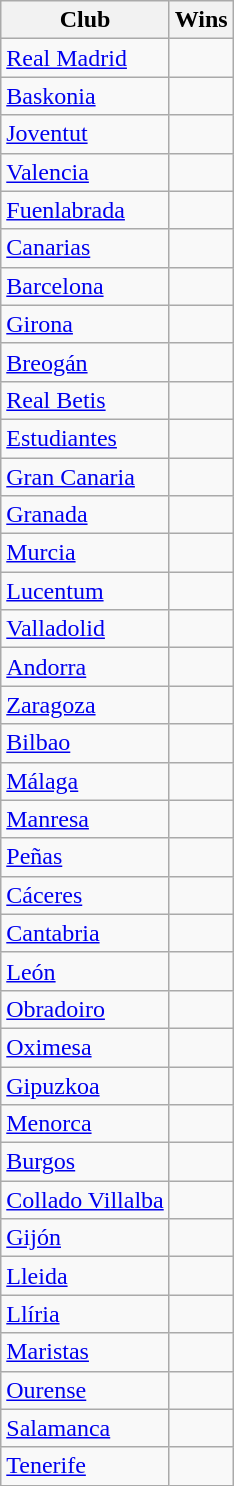<table class="wikitable sortable" style="border-collapse:collapse">
<tr>
<th>Club</th>
<th>Wins</th>
</tr>
<tr>
<td><a href='#'>Real Madrid</a></td>
<td align="center"></td>
</tr>
<tr>
<td><a href='#'>Baskonia</a></td>
<td align="center"></td>
</tr>
<tr>
<td><a href='#'>Joventut</a></td>
<td align="center"></td>
</tr>
<tr>
<td><a href='#'>Valencia</a></td>
<td align="center"></td>
</tr>
<tr>
<td><a href='#'>Fuenlabrada</a></td>
<td align="center"></td>
</tr>
<tr>
<td><a href='#'>Canarias</a></td>
<td align="center"></td>
</tr>
<tr>
<td><a href='#'>Barcelona</a></td>
<td align="center"></td>
</tr>
<tr>
<td><a href='#'>Girona</a></td>
<td align="center"></td>
</tr>
<tr>
<td><a href='#'>Breogán</a></td>
<td align="center"></td>
</tr>
<tr>
<td><a href='#'>Real Betis</a></td>
<td align="center"></td>
</tr>
<tr>
<td><a href='#'>Estudiantes</a></td>
<td align="center"></td>
</tr>
<tr>
<td><a href='#'>Gran Canaria</a></td>
<td align="center"></td>
</tr>
<tr>
<td><a href='#'>Granada</a></td>
<td align="center"></td>
</tr>
<tr>
<td><a href='#'>Murcia</a></td>
<td align="center"></td>
</tr>
<tr>
<td><a href='#'>Lucentum</a></td>
<td align="center"></td>
</tr>
<tr>
<td><a href='#'>Valladolid</a></td>
<td align="center"></td>
</tr>
<tr>
<td><a href='#'>Andorra</a></td>
<td align="center"></td>
</tr>
<tr>
<td><a href='#'>Zaragoza</a></td>
<td align="center"></td>
</tr>
<tr>
<td><a href='#'>Bilbao</a></td>
<td align="center"></td>
</tr>
<tr>
<td><a href='#'>Málaga</a></td>
<td align="center"></td>
</tr>
<tr>
<td><a href='#'>Manresa</a></td>
<td align="center"></td>
</tr>
<tr>
<td><a href='#'>Peñas</a></td>
<td align="center"></td>
</tr>
<tr>
<td><a href='#'>Cáceres</a></td>
<td align="center"></td>
</tr>
<tr>
<td><a href='#'>Cantabria</a></td>
<td align="center"></td>
</tr>
<tr>
<td><a href='#'>León</a></td>
<td align="center"></td>
</tr>
<tr>
<td><a href='#'>Obradoiro</a></td>
<td align="center"></td>
</tr>
<tr>
<td><a href='#'>Oximesa</a></td>
<td align="center"></td>
</tr>
<tr>
<td><a href='#'>Gipuzkoa</a></td>
<td align="center"></td>
</tr>
<tr>
<td><a href='#'>Menorca</a></td>
<td align="center"></td>
</tr>
<tr>
<td><a href='#'>Burgos</a></td>
<td align="center"></td>
</tr>
<tr>
<td><a href='#'>Collado Villalba</a></td>
<td align="center"></td>
</tr>
<tr>
<td><a href='#'>Gijón</a></td>
<td align="center"></td>
</tr>
<tr>
<td><a href='#'>Lleida</a></td>
<td align="center"></td>
</tr>
<tr>
<td><a href='#'>Llíria</a></td>
<td align="center"></td>
</tr>
<tr>
<td><a href='#'>Maristas</a></td>
<td align="center"></td>
</tr>
<tr>
<td><a href='#'>Ourense</a></td>
<td align="center"></td>
</tr>
<tr>
<td><a href='#'>Salamanca</a></td>
<td align="center"></td>
</tr>
<tr>
<td><a href='#'>Tenerife</a></td>
<td align="center"></td>
</tr>
</table>
